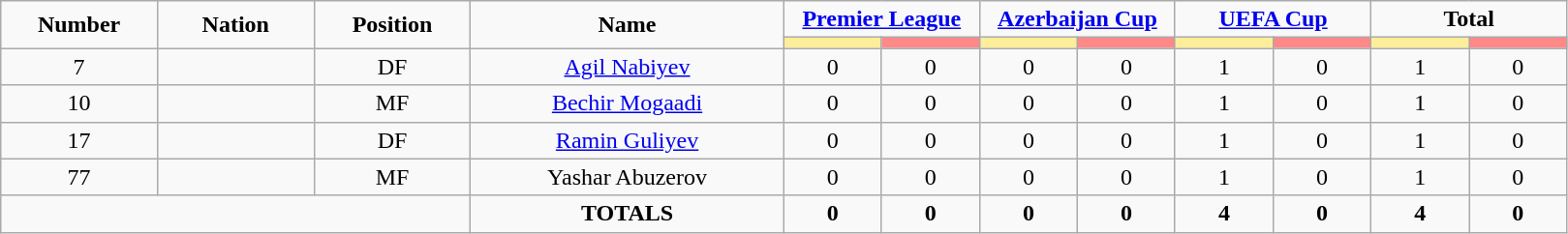<table class="wikitable" style="font-size: 100%; text-align: center;">
<tr>
<td rowspan="2" width="10%" align="center"><strong>Number</strong></td>
<td rowspan="2" width="10%" align="center"><strong>Nation</strong></td>
<td rowspan="2" width="10%" align="center"><strong>Position</strong></td>
<td rowspan="2" width="20%" align="center"><strong>Name</strong></td>
<td colspan="2" align="center"><strong><a href='#'>Premier League</a></strong></td>
<td colspan="2" align="center"><strong><a href='#'>Azerbaijan Cup</a></strong></td>
<td colspan="2" align="center"><strong><a href='#'>UEFA Cup</a></strong></td>
<td colspan="2" align="center"><strong>Total</strong></td>
</tr>
<tr>
<th width=60 style="background: #FFEE99"></th>
<th width=60 style="background: #FF8888"></th>
<th width=60 style="background: #FFEE99"></th>
<th width=60 style="background: #FF8888"></th>
<th width=60 style="background: #FFEE99"></th>
<th width=60 style="background: #FF8888"></th>
<th width=60 style="background: #FFEE99"></th>
<th width=60 style="background: #FF8888"></th>
</tr>
<tr>
<td>7</td>
<td></td>
<td>DF</td>
<td><a href='#'>Agil Nabiyev</a></td>
<td>0</td>
<td>0</td>
<td>0</td>
<td>0</td>
<td>1</td>
<td>0</td>
<td>1</td>
<td>0</td>
</tr>
<tr>
<td>10</td>
<td></td>
<td>MF</td>
<td><a href='#'>Bechir Mogaadi</a></td>
<td>0</td>
<td>0</td>
<td>0</td>
<td>0</td>
<td>1</td>
<td>0</td>
<td>1</td>
<td>0</td>
</tr>
<tr>
<td>17</td>
<td></td>
<td>DF</td>
<td><a href='#'>Ramin Guliyev</a></td>
<td>0</td>
<td>0</td>
<td>0</td>
<td>0</td>
<td>1</td>
<td>0</td>
<td>1</td>
<td>0</td>
</tr>
<tr>
<td>77</td>
<td></td>
<td>MF</td>
<td>Yashar Abuzerov</td>
<td>0</td>
<td>0</td>
<td>0</td>
<td>0</td>
<td>1</td>
<td>0</td>
<td>1</td>
<td>0</td>
</tr>
<tr>
<td colspan="3"></td>
<td><strong>TOTALS</strong></td>
<td><strong>0</strong></td>
<td><strong>0</strong></td>
<td><strong>0</strong></td>
<td><strong>0</strong></td>
<td><strong>4</strong></td>
<td><strong>0</strong></td>
<td><strong>4</strong></td>
<td><strong>0</strong></td>
</tr>
</table>
